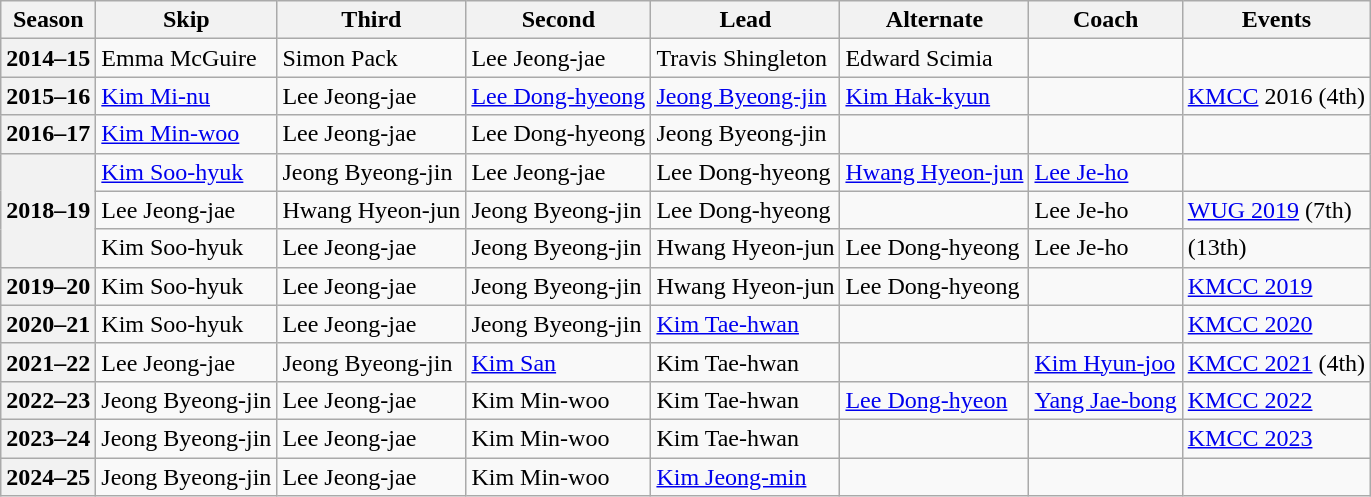<table class="wikitable">
<tr>
<th scope="col">Season</th>
<th scope="col">Skip</th>
<th scope="col">Third</th>
<th scope="col">Second</th>
<th scope="col">Lead</th>
<th scope="col">Alternate</th>
<th scope="col">Coach</th>
<th scope="col">Events</th>
</tr>
<tr>
<th scope="row">2014–15</th>
<td>Emma McGuire</td>
<td>Simon Pack</td>
<td>Lee Jeong-jae</td>
<td>Travis Shingleton</td>
<td>Edward Scimia</td>
<td></td>
<td></td>
</tr>
<tr>
<th scope="row">2015–16</th>
<td><a href='#'>Kim Mi-nu</a></td>
<td>Lee Jeong-jae</td>
<td><a href='#'>Lee Dong-hyeong</a></td>
<td><a href='#'>Jeong Byeong-jin</a></td>
<td><a href='#'>Kim Hak-kyun</a></td>
<td></td>
<td><a href='#'>KMCC</a> 2016 (4th)</td>
</tr>
<tr>
<th scope="row">2016–17</th>
<td><a href='#'>Kim Min-woo</a></td>
<td>Lee Jeong-jae</td>
<td>Lee Dong-hyeong</td>
<td>Jeong Byeong-jin</td>
<td></td>
<td></td>
<td></td>
</tr>
<tr>
<th scope="row" rowspan=3>2018–19</th>
<td><a href='#'>Kim Soo-hyuk</a></td>
<td>Jeong Byeong-jin</td>
<td>Lee Jeong-jae</td>
<td>Lee Dong-hyeong</td>
<td><a href='#'>Hwang Hyeon-jun</a></td>
<td><a href='#'>Lee Je-ho</a></td>
<td> </td>
</tr>
<tr>
<td>Lee Jeong-jae</td>
<td>Hwang Hyeon-jun</td>
<td>Jeong Byeong-jin</td>
<td>Lee Dong-hyeong</td>
<td></td>
<td>Lee Je-ho</td>
<td><a href='#'>WUG 2019</a> (7th)</td>
</tr>
<tr>
<td>Kim Soo-hyuk</td>
<td>Lee Jeong-jae</td>
<td>Jeong Byeong-jin</td>
<td>Hwang Hyeon-jun</td>
<td>Lee Dong-hyeong</td>
<td>Lee Je-ho</td>
<td> (13th)</td>
</tr>
<tr>
<th scope="row">2019–20</th>
<td>Kim Soo-hyuk</td>
<td>Lee Jeong-jae</td>
<td>Jeong Byeong-jin</td>
<td>Hwang Hyeon-jun</td>
<td>Lee Dong-hyeong</td>
<td></td>
<td><a href='#'>KMCC 2019</a> </td>
</tr>
<tr>
<th scope="row">2020–21</th>
<td>Kim Soo-hyuk</td>
<td>Lee Jeong-jae</td>
<td>Jeong Byeong-jin</td>
<td><a href='#'>Kim Tae-hwan</a></td>
<td></td>
<td></td>
<td><a href='#'>KMCC 2020</a> </td>
</tr>
<tr>
<th scope="row">2021–22</th>
<td>Lee Jeong-jae</td>
<td>Jeong Byeong-jin</td>
<td><a href='#'>Kim San</a></td>
<td>Kim Tae-hwan</td>
<td></td>
<td><a href='#'>Kim Hyun-joo</a></td>
<td><a href='#'>KMCC 2021</a> (4th)</td>
</tr>
<tr>
<th scope="row">2022–23</th>
<td>Jeong Byeong-jin</td>
<td>Lee Jeong-jae</td>
<td>Kim Min-woo</td>
<td>Kim Tae-hwan</td>
<td><a href='#'>Lee Dong-hyeon</a></td>
<td><a href='#'>Yang Jae-bong</a></td>
<td><a href='#'>KMCC 2022</a> </td>
</tr>
<tr>
<th scope="row">2023–24</th>
<td>Jeong Byeong-jin</td>
<td>Lee Jeong-jae</td>
<td>Kim Min-woo</td>
<td>Kim Tae-hwan</td>
<td></td>
<td></td>
<td><a href='#'>KMCC 2023</a> </td>
</tr>
<tr>
<th scope="row">2024–25</th>
<td>Jeong Byeong-jin</td>
<td>Lee Jeong-jae</td>
<td>Kim Min-woo</td>
<td><a href='#'>Kim Jeong-min</a></td>
<td></td>
<td></td>
<td></td>
</tr>
</table>
